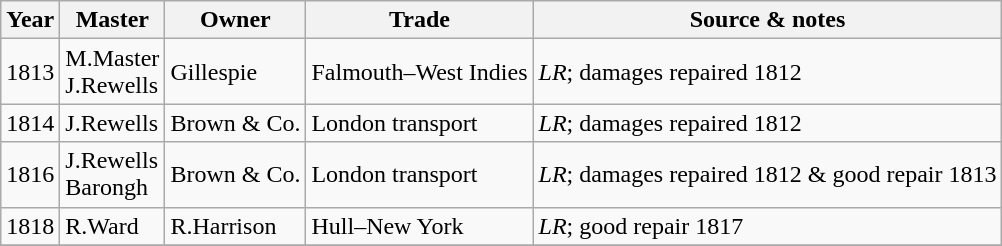<table class=" wikitable">
<tr>
<th>Year</th>
<th>Master</th>
<th>Owner</th>
<th>Trade</th>
<th>Source & notes</th>
</tr>
<tr>
<td>1813</td>
<td>M.Master<br>J.Rewells</td>
<td>Gillespie</td>
<td>Falmouth–West Indies</td>
<td><em>LR</em>; damages repaired 1812</td>
</tr>
<tr>
<td>1814</td>
<td>J.Rewells</td>
<td>Brown & Co.</td>
<td>London transport</td>
<td><em>LR</em>; damages repaired 1812</td>
</tr>
<tr>
<td>1816</td>
<td>J.Rewells<br>Barongh</td>
<td>Brown & Co.</td>
<td>London transport</td>
<td><em>LR</em>; damages repaired 1812 & good repair 1813</td>
</tr>
<tr>
<td>1818</td>
<td>R.Ward</td>
<td>R.Harrison</td>
<td>Hull–New York</td>
<td><em>LR</em>; good repair 1817</td>
</tr>
<tr>
</tr>
</table>
